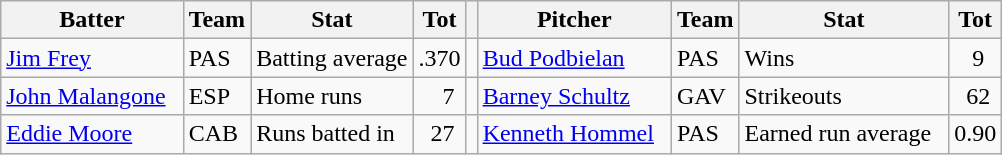<table class="wikitable">
<tr>
<th>Batter</th>
<th>Team</th>
<th>Stat</th>
<th>Tot</th>
<th></th>
<th>Pitcher</th>
<th>Team</th>
<th>Stat</th>
<th>Tot</th>
</tr>
<tr>
<td><a href='#'>Jim Frey</a></td>
<td>PAS</td>
<td>Batting average</td>
<td>.370</td>
<td></td>
<td><a href='#'>Bud Podbielan</a></td>
<td>PAS</td>
<td>Wins</td>
<td>   9</td>
</tr>
<tr>
<td><a href='#'>John Malangone</a>  </td>
<td>ESP</td>
<td>Home runs</td>
<td>    7</td>
<td></td>
<td><a href='#'>Barney Schultz</a></td>
<td>GAV</td>
<td>Strikeouts  </td>
<td>  62</td>
</tr>
<tr>
<td><a href='#'>Eddie Moore</a></td>
<td>CAB</td>
<td>Runs batted in</td>
<td>  27</td>
<td></td>
<td><a href='#'>Kenneth Hommel</a>  </td>
<td>PAS</td>
<td>Earned run average  </td>
<td>0.90</td>
</tr>
</table>
